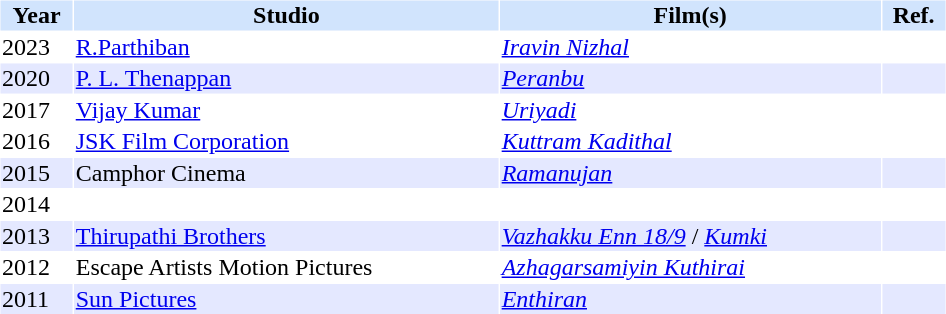<table cellspacing="1" cellpadding="1" border="0" width="50%">
<tr bgcolor="#d1e4fd">
<th>Year</th>
<th>Studio</th>
<th>Film(s)</th>
<th>Ref.</th>
</tr>
<tr>
<td>2023</td>
<td><a href='#'>R.Parthiban</a></td>
<td><em><a href='#'>Iravin Nizhal</a></em></td>
<td></td>
</tr>
<tr bgcolor="#e4e8ff">
<td>2020</td>
<td><a href='#'>P. L. Thenappan</a></td>
<td><em><a href='#'>Peranbu</a></em></td>
<td></td>
</tr>
<tr>
<td>2017</td>
<td><a href='#'>Vijay Kumar</a></td>
<td><em><a href='#'>Uriyadi</a></em></td>
<td></td>
</tr>
<tr>
<td>2016</td>
<td><a href='#'>JSK Film Corporation</a></td>
<td><em><a href='#'>Kuttram Kadithal</a></em></td>
<td></td>
</tr>
<tr bgcolor="#e4e8ff">
<td>2015</td>
<td>Camphor Cinema</td>
<td><em><a href='#'>Ramanujan</a></em></td>
<td></td>
</tr>
<tr>
<td>2014</td>
<td></td>
<td></td>
<td></td>
</tr>
<tr bgcolor="#e4e8ff">
<td>2013</td>
<td><a href='#'>Thirupathi Brothers</a></td>
<td><em><a href='#'>Vazhakku Enn 18/9</a></em> / <em><a href='#'>Kumki</a></em></td>
<td></td>
</tr>
<tr>
<td>2012</td>
<td>Escape Artists Motion Pictures</td>
<td><em><a href='#'>Azhagarsamiyin Kuthirai</a></em></td>
<td></td>
</tr>
<tr bgcolor="#e4e8ff">
<td>2011</td>
<td><a href='#'>Sun Pictures</a></td>
<td><em><a href='#'>Enthiran</a></em></td>
<td></td>
</tr>
</table>
